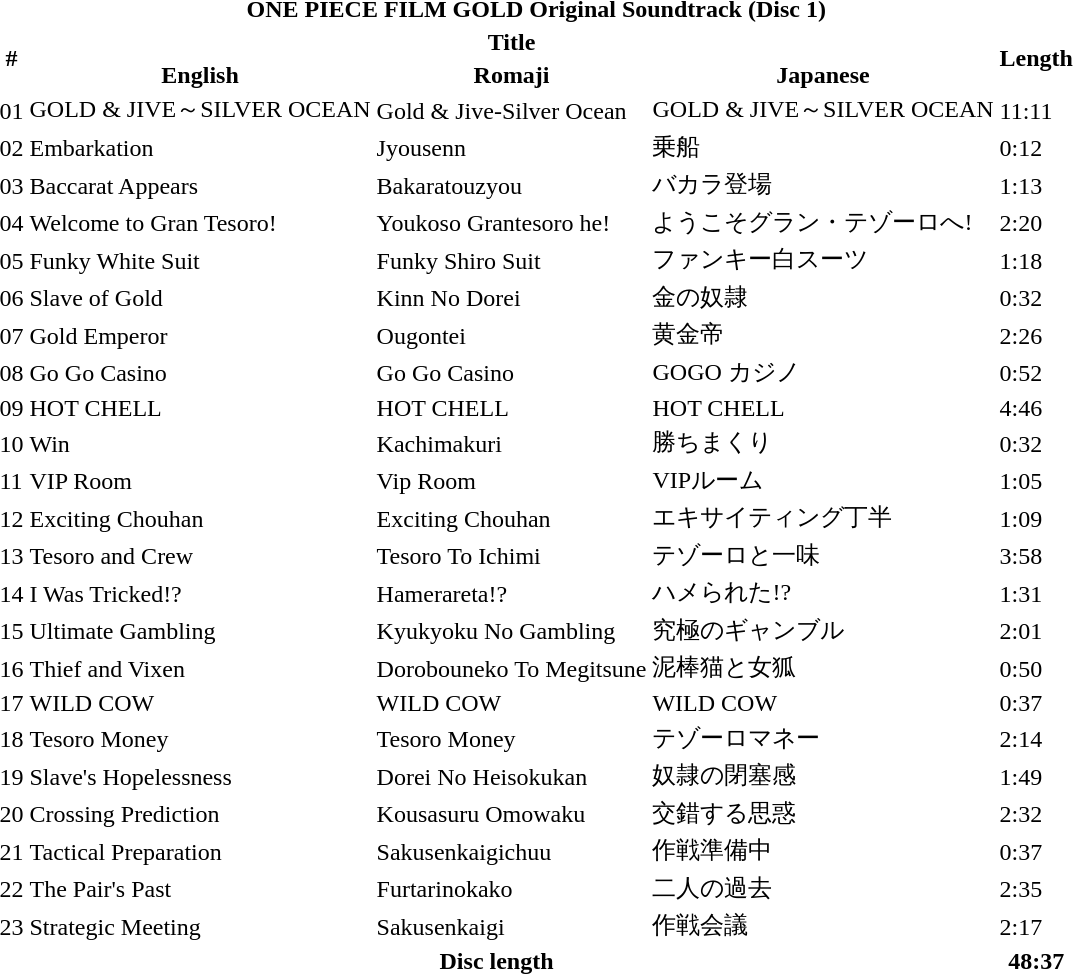<table class="mw-collapsible mw-collapsed">
<tr>
<th colspan="5">ONE PIECE FILM GOLD Original Soundtrack (Disc 1)</th>
</tr>
<tr>
<th rowspan="2">#</th>
<th colspan="3">Title</th>
<th rowspan="2">Length</th>
</tr>
<tr>
<th>English</th>
<th>Romaji</th>
<th>Japanese</th>
</tr>
<tr>
<td>01</td>
<td>GOLD & JIVE～SILVER OCEAN</td>
<td>Gold & Jive-Silver Ocean</td>
<td>GOLD & JIVE～SILVER OCEAN</td>
<td>11:11</td>
</tr>
<tr>
<td>02</td>
<td>Embarkation</td>
<td>Jyousenn</td>
<td>乗船</td>
<td>0:12</td>
</tr>
<tr>
<td>03</td>
<td>Baccarat Appears</td>
<td>Bakaratouzyou</td>
<td>バカラ登場</td>
<td>1:13</td>
</tr>
<tr>
<td>04</td>
<td>Welcome to Gran Tesoro!</td>
<td>Youkoso Grantesoro he!</td>
<td>ようこそグラン・テゾーロへ!</td>
<td>2:20</td>
</tr>
<tr>
<td>05</td>
<td>Funky White Suit</td>
<td>Funky Shiro Suit</td>
<td>ファンキー白スーツ</td>
<td>1:18</td>
</tr>
<tr>
<td>06</td>
<td>Slave of Gold</td>
<td>Kinn No Dorei</td>
<td>金の奴隷</td>
<td>0:32</td>
</tr>
<tr>
<td>07</td>
<td>Gold Emperor</td>
<td>Ougontei</td>
<td>黄金帝</td>
<td>2:26</td>
</tr>
<tr>
<td>08</td>
<td>Go Go Casino</td>
<td>Go Go Casino</td>
<td>GOGO カジノ</td>
<td>0:52</td>
</tr>
<tr>
<td>09</td>
<td>HOT CHELL</td>
<td>HOT CHELL</td>
<td>HOT CHELL</td>
<td>4:46</td>
</tr>
<tr>
<td>10</td>
<td>Win</td>
<td>Kachimakuri</td>
<td>勝ちまくり</td>
<td>0:32</td>
</tr>
<tr>
<td>11</td>
<td>VIP Room</td>
<td>Vip Room</td>
<td>VIPルーム</td>
<td>1:05</td>
</tr>
<tr>
<td>12</td>
<td>Exciting Chouhan</td>
<td>Exciting Chouhan</td>
<td>エキサイティング丁半</td>
<td>1:09</td>
</tr>
<tr>
<td>13</td>
<td>Tesoro and Crew</td>
<td>Tesoro To Ichimi</td>
<td>テゾーロと一味</td>
<td>3:58</td>
</tr>
<tr>
<td>14</td>
<td>I Was Tricked!?</td>
<td>Hamerareta!?</td>
<td>ハメられた!?</td>
<td>1:31</td>
</tr>
<tr>
<td>15</td>
<td>Ultimate Gambling</td>
<td>Kyukyoku No Gambling</td>
<td>究極のギャンブル</td>
<td>2:01</td>
</tr>
<tr>
<td>16</td>
<td>Thief and Vixen</td>
<td>Dorobouneko To Megitsune</td>
<td>泥棒猫と女狐</td>
<td>0:50</td>
</tr>
<tr>
<td>17</td>
<td>WILD COW</td>
<td>WILD COW</td>
<td>WILD COW</td>
<td>0:37</td>
</tr>
<tr>
<td>18</td>
<td>Tesoro Money</td>
<td>Tesoro Money</td>
<td>テゾーロマネー</td>
<td>2:14</td>
</tr>
<tr>
<td>19</td>
<td>Slave's Hopelessness</td>
<td>Dorei No Heisokukan</td>
<td>奴隷の閉塞感</td>
<td>1:49</td>
</tr>
<tr>
<td>20</td>
<td>Crossing Prediction</td>
<td>Kousasuru Omowaku</td>
<td>交錯する思惑</td>
<td>2:32</td>
</tr>
<tr>
<td>21</td>
<td>Tactical Preparation</td>
<td>Sakusenkaigichuu</td>
<td>作戦準備中</td>
<td>0:37</td>
</tr>
<tr>
<td>22</td>
<td>The Pair's Past</td>
<td>Furtarinokako</td>
<td>二人の過去</td>
<td>2:35</td>
</tr>
<tr>
<td>23</td>
<td>Strategic Meeting</td>
<td>Sakusenkaigi</td>
<td>作戦会議</td>
<td>2:17<br></td>
</tr>
<tr>
<th colspan="4">Disc length</th>
<th>48:37</th>
</tr>
</table>
